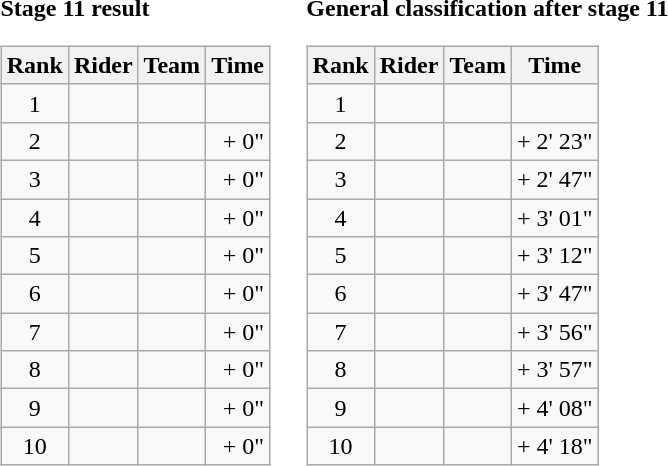<table>
<tr>
<td><strong>Stage 11 result</strong><br><table class="wikitable">
<tr>
<th scope="col">Rank</th>
<th scope="col">Rider</th>
<th scope="col">Team</th>
<th scope="col">Time</th>
</tr>
<tr>
<td style="text-align:center;">1</td>
<td></td>
<td></td>
<td style="text-align:right;"></td>
</tr>
<tr>
<td style="text-align:center;">2</td>
<td></td>
<td></td>
<td style="text-align:right;">+ 0"</td>
</tr>
<tr>
<td style="text-align:center;">3</td>
<td></td>
<td></td>
<td style="text-align:right;">+ 0"</td>
</tr>
<tr>
<td style="text-align:center;">4</td>
<td></td>
<td></td>
<td style="text-align:right;">+ 0"</td>
</tr>
<tr>
<td style="text-align:center;">5</td>
<td></td>
<td></td>
<td style="text-align:right;">+ 0"</td>
</tr>
<tr>
<td style="text-align:center;">6</td>
<td></td>
<td></td>
<td style="text-align:right;">+ 0"</td>
</tr>
<tr>
<td style="text-align:center;">7</td>
<td></td>
<td></td>
<td style="text-align:right;">+ 0"</td>
</tr>
<tr>
<td style="text-align:center;">8</td>
<td> </td>
<td></td>
<td style="text-align:right;">+ 0"</td>
</tr>
<tr>
<td style="text-align:center;">9</td>
<td> </td>
<td></td>
<td style="text-align:right;">+ 0"</td>
</tr>
<tr>
<td style="text-align:center;">10</td>
<td></td>
<td></td>
<td style="text-align:right;">+ 0"</td>
</tr>
</table>
</td>
<td></td>
<td><strong>General classification after stage 11</strong><br><table class="wikitable">
<tr>
<th scope="col">Rank</th>
<th scope="col">Rider</th>
<th scope="col">Team</th>
<th scope="col">Time</th>
</tr>
<tr>
<td style="text-align:center;">1</td>
<td> </td>
<td></td>
<td style="text-align:right;"></td>
</tr>
<tr>
<td style="text-align:center;">2</td>
<td></td>
<td></td>
<td style="text-align:right;">+ 2' 23"</td>
</tr>
<tr>
<td style="text-align:center;">3</td>
<td></td>
<td></td>
<td style="text-align:right;">+ 2' 47"</td>
</tr>
<tr>
<td style="text-align:center;">4</td>
<td> </td>
<td></td>
<td style="text-align:right;">+ 3' 01"</td>
</tr>
<tr>
<td style="text-align:center;">5</td>
<td></td>
<td></td>
<td style="text-align:right;">+ 3' 12"</td>
</tr>
<tr>
<td style="text-align:center;">6</td>
<td></td>
<td></td>
<td style="text-align:right;">+ 3' 47"</td>
</tr>
<tr>
<td style="text-align:center;">7</td>
<td></td>
<td></td>
<td style="text-align:right;">+ 3' 56"</td>
</tr>
<tr>
<td style="text-align:center;">8</td>
<td> </td>
<td></td>
<td style="text-align:right;">+ 3' 57"</td>
</tr>
<tr>
<td style="text-align:center;">9</td>
<td></td>
<td></td>
<td style="text-align:right;">+ 4' 08"</td>
</tr>
<tr>
<td style="text-align:center;">10</td>
<td></td>
<td></td>
<td style="text-align:right;">+ 4' 18"</td>
</tr>
</table>
</td>
</tr>
</table>
